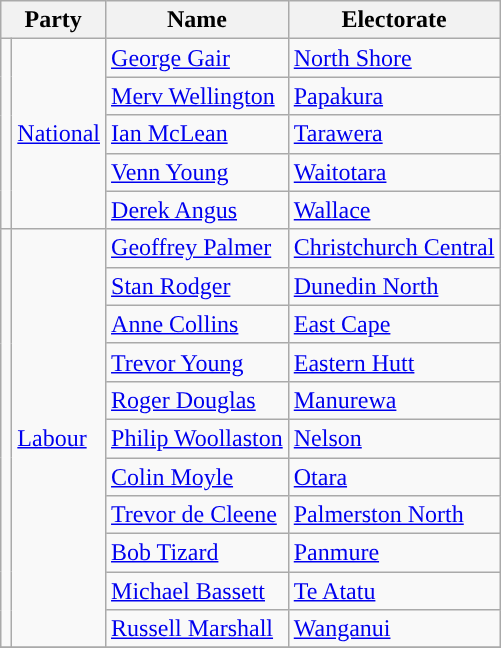<table class="wikitable">
<tr>
<th colspan=2>Party</th>
<th>Name</th>
<th>Electorate</th>
</tr>
<tr>
<td rowspan=5 style="background-color: "></td>
<td rowspan=5><a href='#'>National</a></td>
<td><a href='#'>George Gair</a></td>
<td><a href='#'>North Shore</a></td>
</tr>
<tr>
<td><a href='#'>Merv Wellington</a></td>
<td><a href='#'>Papakura</a></td>
</tr>
<tr>
<td><a href='#'>Ian McLean</a></td>
<td><a href='#'>Tarawera</a></td>
</tr>
<tr>
<td><a href='#'>Venn Young</a></td>
<td><a href='#'>Waitotara</a></td>
</tr>
<tr>
<td><a href='#'>Derek Angus</a></td>
<td><a href='#'>Wallace</a></td>
</tr>
<tr>
<td rowspan=11 style="background-color: "></td>
<td rowspan=11><a href='#'>Labour</a></td>
<td><a href='#'>Geoffrey Palmer</a></td>
<td><a href='#'>Christchurch Central</a></td>
</tr>
<tr>
<td><a href='#'>Stan Rodger</a></td>
<td><a href='#'>Dunedin North</a></td>
</tr>
<tr>
<td><a href='#'>Anne Collins</a></td>
<td><a href='#'>East Cape</a></td>
</tr>
<tr>
<td><a href='#'>Trevor Young</a></td>
<td><a href='#'>Eastern Hutt</a></td>
</tr>
<tr>
<td><a href='#'>Roger Douglas</a></td>
<td><a href='#'>Manurewa</a></td>
</tr>
<tr>
<td><a href='#'>Philip Woollaston</a></td>
<td><a href='#'>Nelson</a></td>
</tr>
<tr>
<td><a href='#'>Colin Moyle</a></td>
<td><a href='#'>Otara</a></td>
</tr>
<tr>
<td><a href='#'>Trevor de Cleene</a></td>
<td><a href='#'>Palmerston North</a></td>
</tr>
<tr>
<td><a href='#'>Bob Tizard</a></td>
<td><a href='#'>Panmure</a></td>
</tr>
<tr>
<td><a href='#'>Michael Bassett</a></td>
<td><a href='#'>Te Atatu</a></td>
</tr>
<tr>
<td><a href='#'>Russell Marshall</a></td>
<td><a href='#'>Wanganui</a></td>
</tr>
<tr>
</tr>
</table>
